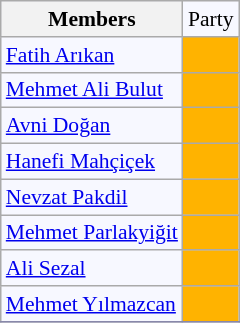<table class=wikitable style="border:1px solid #8888aa; background-color:#f7f8ff; padding:0px; font-size:90%;">
<tr>
<th>Members</th>
<td>Party</td>
</tr>
<tr>
<td><a href='#'>Fatih Arıkan</a></td>
<td style="background: #ffb300"></td>
</tr>
<tr>
<td><a href='#'>Mehmet Ali Bulut</a></td>
<td style="background: #ffb300"></td>
</tr>
<tr>
<td><a href='#'>Avni Doğan</a></td>
<td style="background: #ffb300"></td>
</tr>
<tr>
<td><a href='#'>Hanefi Mahçiçek</a></td>
<td style="background: #ffb300"></td>
</tr>
<tr>
<td><a href='#'>Nevzat Pakdil</a></td>
<td style="background: #ffb300"></td>
</tr>
<tr>
<td><a href='#'>Mehmet Parlakyiğit</a></td>
<td style="background: #ffb300"></td>
</tr>
<tr>
<td><a href='#'>Ali Sezal</a></td>
<td style="background: #ffb300"></td>
</tr>
<tr>
<td><a href='#'>Mehmet Yılmazcan</a></td>
<td style="background: #ffb300"></td>
</tr>
<tr>
</tr>
</table>
